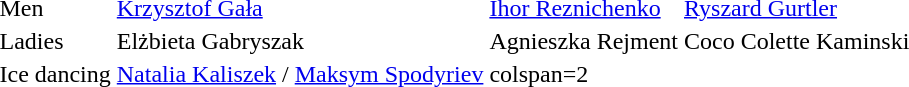<table>
<tr>
<td>Men</td>
<td><a href='#'>Krzysztof Gała</a></td>
<td><a href='#'>Ihor Reznichenko</a></td>
<td><a href='#'>Ryszard Gurtler</a></td>
</tr>
<tr>
<td>Ladies</td>
<td>Elżbieta Gabryszak</td>
<td>Agnieszka Rejment</td>
<td>Coco Colette Kaminski</td>
</tr>
<tr>
<td>Ice dancing</td>
<td><a href='#'>Natalia Kaliszek</a> / <a href='#'>Maksym Spodyriev</a></td>
<td>colspan=2 </td>
</tr>
</table>
